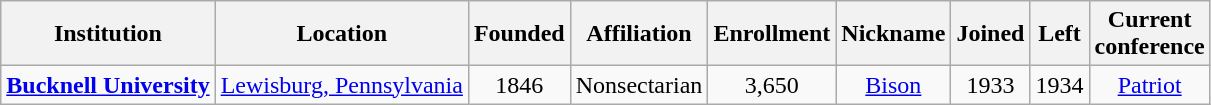<table class="wikitable sortable" style="text-align:center;">
<tr>
<th>Institution</th>
<th>Location</th>
<th>Founded</th>
<th>Affiliation</th>
<th>Enrollment</th>
<th>Nickname</th>
<th>Joined</th>
<th>Left</th>
<th>Current<br>conference</th>
</tr>
<tr>
<td><strong><a href='#'>Bucknell University</a></strong></td>
<td><a href='#'>Lewisburg, Pennsylvania</a></td>
<td>1846</td>
<td>Nonsectarian</td>
<td>3,650</td>
<td><a href='#'>Bison</a></td>
<td>1933</td>
<td>1934</td>
<td><a href='#'>Patriot</a></td>
</tr>
</table>
